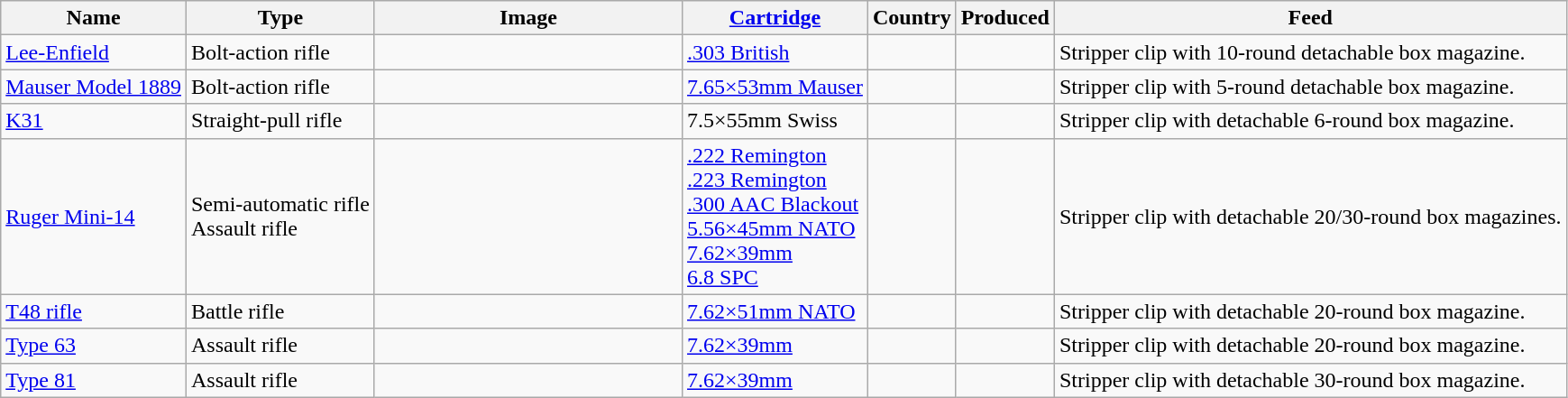<table class="wikitable sortable sticky-header">
<tr>
<th>Name</th>
<th>Type</th>
<th class="unsortable" style="width:220px;">Image</th>
<th data-sort-type="number"><a href='#'>Cartridge</a></th>
<th>Country</th>
<th data-sort-type="number">Produced</th>
<th>Feed</th>
</tr>
<tr>
<td><a href='#'>Lee-Enfield</a></td>
<td>Bolt-action rifle</td>
<td></td>
<td><a href='#'>.303 British</a></td>
<td></td>
<td></td>
<td>Stripper clip with 10-round detachable box magazine.</td>
</tr>
<tr>
<td><a href='#'>Mauser Model 1889</a></td>
<td>Bolt-action rifle</td>
<td></td>
<td><a href='#'>7.65×53mm Mauser</a></td>
<td></td>
<td></td>
<td>Stripper clip with 5-round detachable box magazine.</td>
</tr>
<tr>
<td><a href='#'>K31</a></td>
<td>Straight-pull rifle</td>
<td></td>
<td>7.5×55mm Swiss</td>
<td></td>
<td></td>
<td>Stripper clip with detachable 6-round box magazine.</td>
</tr>
<tr>
<td><a href='#'>Ruger Mini-14</a></td>
<td>Semi-automatic rifle<br>Assault rifle</td>
<td></td>
<td><a href='#'>.222 Remington</a><br><a href='#'>.223 Remington</a><br><a href='#'>.300 AAC Blackout</a><br><a href='#'>5.56×45mm NATO</a><br><a href='#'>7.62×39mm</a><br><a href='#'>6.8 SPC</a></td>
<td></td>
<td></td>
<td>Stripper clip with detachable 20/30-round box magazines.</td>
</tr>
<tr>
<td><a href='#'>T48 rifle</a></td>
<td>Battle rifle</td>
<td></td>
<td><a href='#'>7.62×51mm NATO</a></td>
<td></td>
<td></td>
<td>Stripper clip with detachable 20-round box magazine.</td>
</tr>
<tr>
<td><a href='#'>Type 63</a></td>
<td>Assault rifle</td>
<td></td>
<td><a href='#'>7.62×39mm</a></td>
<td></td>
<td></td>
<td>Stripper clip with detachable 20-round box magazine.</td>
</tr>
<tr>
<td><a href='#'>Type 81</a></td>
<td>Assault rifle</td>
<td></td>
<td><a href='#'>7.62×39mm</a></td>
<td></td>
<td></td>
<td>Stripper clip with detachable 30-round box magazine.</td>
</tr>
</table>
